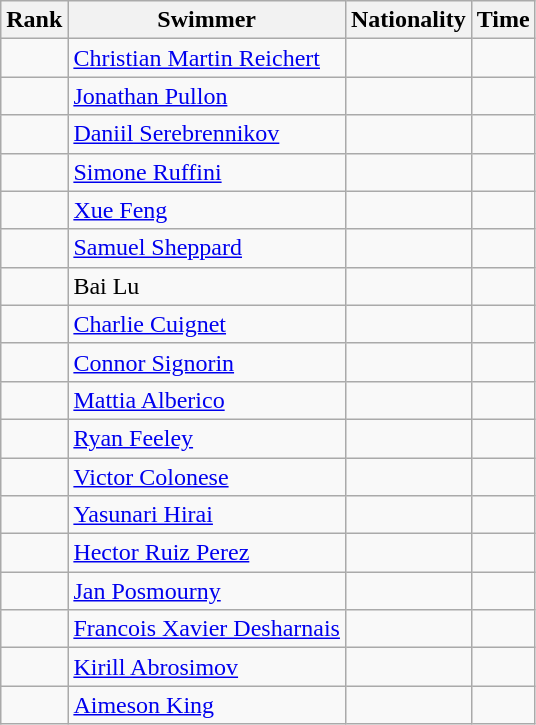<table class="wikitable" border="1" style="text-align:center">
<tr>
<th>Rank</th>
<th>Swimmer</th>
<th>Nationality</th>
<th>Time</th>
</tr>
<tr>
<td></td>
<td align=left><a href='#'>Christian Martin Reichert</a></td>
<td align=left></td>
<td align=right></td>
</tr>
<tr>
<td></td>
<td align=left><a href='#'>Jonathan Pullon</a></td>
<td align=left></td>
<td align=right></td>
</tr>
<tr>
<td></td>
<td align=left><a href='#'>Daniil Serebrennikov</a></td>
<td align=left></td>
<td align=right></td>
</tr>
<tr>
<td></td>
<td align=left><a href='#'>Simone Ruffini</a></td>
<td align=left></td>
<td align=right></td>
</tr>
<tr>
<td></td>
<td align=left><a href='#'>Xue Feng</a></td>
<td align=left></td>
<td align=right></td>
</tr>
<tr>
<td></td>
<td align=left><a href='#'>Samuel Sheppard</a></td>
<td align=left></td>
<td align=right></td>
</tr>
<tr>
<td></td>
<td align=left>Bai Lu</td>
<td align=left></td>
<td align=right></td>
</tr>
<tr>
<td></td>
<td align=left><a href='#'>Charlie Cuignet</a></td>
<td align=left></td>
<td align=right></td>
</tr>
<tr>
<td></td>
<td align=left><a href='#'>Connor Signorin</a></td>
<td align=left></td>
<td align=right></td>
</tr>
<tr>
<td></td>
<td align=left><a href='#'>Mattia Alberico</a></td>
<td align=left></td>
<td align=right></td>
</tr>
<tr>
<td></td>
<td align=left><a href='#'>Ryan Feeley</a></td>
<td align=left></td>
<td align=right></td>
</tr>
<tr>
<td></td>
<td align=left><a href='#'>Victor Colonese</a></td>
<td align=left></td>
<td align=right></td>
</tr>
<tr>
<td></td>
<td align=left><a href='#'>Yasunari Hirai</a></td>
<td align=left></td>
<td align=right></td>
</tr>
<tr>
<td></td>
<td align=left><a href='#'>Hector Ruiz Perez</a></td>
<td align=left></td>
<td align=right></td>
</tr>
<tr>
<td></td>
<td align=left><a href='#'>Jan Posmourny</a></td>
<td align=left></td>
<td align=right></td>
</tr>
<tr>
<td></td>
<td align=left><a href='#'>Francois Xavier Desharnais</a></td>
<td align=left></td>
<td align=right></td>
</tr>
<tr>
<td></td>
<td align=left><a href='#'>Kirill Abrosimov</a></td>
<td align=left></td>
<td align=right></td>
</tr>
<tr>
<td></td>
<td align=left><a href='#'>Aimeson King</a></td>
<td align=left></td>
<td align=right></td>
</tr>
</table>
